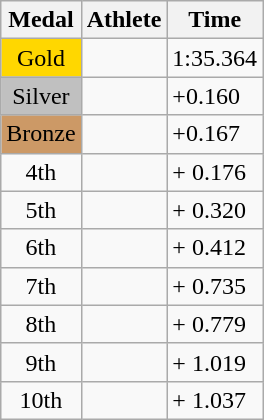<table class="wikitable">
<tr>
<th>Medal</th>
<th>Athlete</th>
<th>Time</th>
</tr>
<tr>
<td bgcolor="gold" align="center">Gold</td>
<td></td>
<td>1:35.364</td>
</tr>
<tr>
<td bgcolor="silver" align="center">Silver</td>
<td></td>
<td>+0.160</td>
</tr>
<tr>
<td bgcolor="CC9966" align="center">Bronze</td>
<td></td>
<td>+0.167</td>
</tr>
<tr>
<td align="center">4th</td>
<td></td>
<td>+ 0.176</td>
</tr>
<tr>
<td align="center">5th</td>
<td></td>
<td>+ 0.320</td>
</tr>
<tr>
<td align="center">6th</td>
<td></td>
<td>+ 0.412</td>
</tr>
<tr>
<td align="center">7th</td>
<td></td>
<td>+ 0.735</td>
</tr>
<tr>
<td align="center">8th</td>
<td></td>
<td>+ 0.779</td>
</tr>
<tr>
<td align="center">9th</td>
<td></td>
<td>+ 1.019</td>
</tr>
<tr>
<td align="center">10th</td>
<td></td>
<td>+ 1.037</td>
</tr>
</table>
